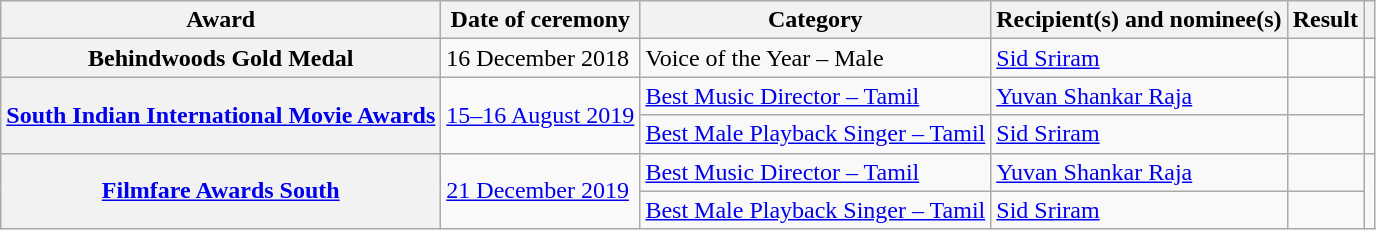<table class="wikitable plainrowheaders sortable">
<tr>
<th scope="col">Award</th>
<th>Date of ceremony</th>
<th scope="col">Category</th>
<th scope="col">Recipient(s) and nominee(s)</th>
<th scope="col">Result</th>
<th scope="col" class="unsortable"></th>
</tr>
<tr>
<th scope="row">Behindwoods Gold Medal</th>
<td>16 December 2018</td>
<td>Voice of the Year – Male</td>
<td><a href='#'>Sid Sriram</a></td>
<td></td>
<td rowspan="1" style="text-align:center;"><br></td>
</tr>
<tr>
<th scope="row" rowspan="2"><a href='#'>South Indian International Movie Awards</a></th>
<td rowspan="2"><a href='#'>15–16 August 2019</a></td>
<td><a href='#'>Best Music Director – Tamil</a></td>
<td><a href='#'>Yuvan Shankar Raja</a></td>
<td></td>
<td rowspan="2" style="text-align:center;"><br></td>
</tr>
<tr>
<td><a href='#'>Best Male Playback Singer – Tamil</a></td>
<td><a href='#'>Sid Sriram</a></td>
<td></td>
</tr>
<tr>
<th scope="row" rowspan="2"><a href='#'>Filmfare Awards South</a></th>
<td rowspan="2"><a href='#'>21 December 2019</a></td>
<td><a href='#'>Best Music Director – Tamil</a></td>
<td><a href='#'>Yuvan Shankar Raja</a></td>
<td></td>
<td rowspan="2" style="text-align:center;"><br></td>
</tr>
<tr>
<td><a href='#'>Best Male Playback Singer – Tamil</a></td>
<td><a href='#'>Sid Sriram</a></td>
<td></td>
</tr>
</table>
